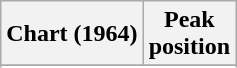<table class="wikitable sortable plainrowheaders" style="text-align:center">
<tr>
<th scope="col">Chart (1964)</th>
<th scope="col">Peak<br> position</th>
</tr>
<tr>
</tr>
<tr>
</tr>
</table>
